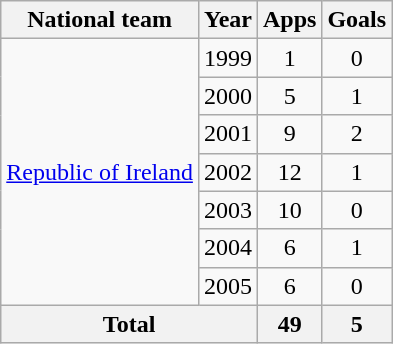<table class="wikitable" style="text-align:center">
<tr>
<th>National team</th>
<th>Year</th>
<th>Apps</th>
<th>Goals</th>
</tr>
<tr>
<td rowspan="7"><a href='#'>Republic of Ireland</a></td>
<td>1999</td>
<td>1</td>
<td>0</td>
</tr>
<tr>
<td>2000</td>
<td>5</td>
<td>1</td>
</tr>
<tr>
<td>2001</td>
<td>9</td>
<td>2</td>
</tr>
<tr>
<td>2002</td>
<td>12</td>
<td>1</td>
</tr>
<tr>
<td>2003</td>
<td>10</td>
<td>0</td>
</tr>
<tr>
<td>2004</td>
<td>6</td>
<td>1</td>
</tr>
<tr>
<td>2005</td>
<td>6</td>
<td>0</td>
</tr>
<tr>
<th colspan="2">Total</th>
<th>49</th>
<th>5</th>
</tr>
</table>
